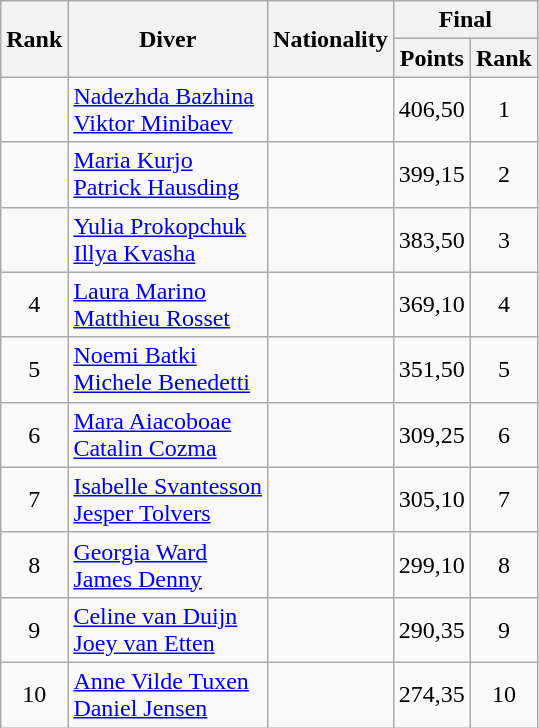<table class="wikitable" style="text-align:center">
<tr>
<th rowspan=2>Rank</th>
<th rowspan=2>Diver</th>
<th rowspan=2>Nationality</th>
<th colspan="2">Final</th>
</tr>
<tr>
<th>Points</th>
<th>Rank</th>
</tr>
<tr>
<td></td>
<td align=left><a href='#'>Nadezhda Bazhina</a><br><a href='#'>Viktor Minibaev</a></td>
<td align=left></td>
<td>406,50</td>
<td>1</td>
</tr>
<tr>
<td></td>
<td align=left><a href='#'>Maria Kurjo</a><br><a href='#'>Patrick Hausding</a></td>
<td align=left></td>
<td>399,15</td>
<td>2</td>
</tr>
<tr>
<td></td>
<td align=left><a href='#'>Yulia Prokopchuk</a><br><a href='#'>Illya Kvasha</a></td>
<td align=left></td>
<td>383,50</td>
<td>3</td>
</tr>
<tr>
<td>4</td>
<td align=left><a href='#'>Laura Marino</a><br><a href='#'>Matthieu Rosset</a></td>
<td align=left></td>
<td>369,10</td>
<td>4</td>
</tr>
<tr>
<td>5</td>
<td align=left><a href='#'>Noemi Batki</a><br><a href='#'>Michele Benedetti</a></td>
<td align=left></td>
<td>351,50</td>
<td>5</td>
</tr>
<tr>
<td>6</td>
<td align=left><a href='#'>Mara Aiacoboae</a><br><a href='#'>Catalin Cozma</a></td>
<td align=left></td>
<td>309,25</td>
<td>6</td>
</tr>
<tr>
<td>7</td>
<td align=left><a href='#'>Isabelle Svantesson</a><br><a href='#'>Jesper Tolvers</a></td>
<td align=left></td>
<td>305,10</td>
<td>7</td>
</tr>
<tr>
<td>8</td>
<td align=left><a href='#'>Georgia Ward</a><br><a href='#'>James Denny</a></td>
<td align=left></td>
<td>299,10</td>
<td>8</td>
</tr>
<tr>
<td>9</td>
<td align=left><a href='#'>Celine van Duijn</a><br><a href='#'>Joey van Etten</a></td>
<td align=left></td>
<td>290,35</td>
<td>9</td>
</tr>
<tr>
<td>10</td>
<td align=left><a href='#'>Anne Vilde Tuxen</a><br><a href='#'>Daniel Jensen</a></td>
<td align=left></td>
<td>274,35</td>
<td>10</td>
</tr>
</table>
